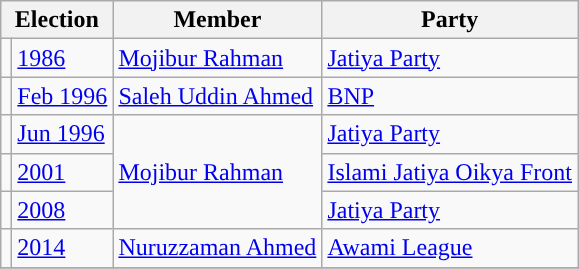<table class="wikitable">
<tr>
<th colspan="2">Election</th>
<th>Member</th>
<th>Party</th>
</tr>
<tr>
<td style="background-color:"></td>
<td><a href='#'>1986</a></td>
<td><a href='#'>Mojibur Rahman</a></td>
<td><a href='#'>Jatiya Party</a></td>
</tr>
<tr>
<td style="background-color:"></td>
<td><a href='#'>Feb 1996</a></td>
<td><a href='#'>Saleh Uddin Ahmed</a></td>
<td><a href='#'>BNP</a></td>
</tr>
<tr>
<td style="background-color:"></td>
<td><a href='#'>Jun 1996</a></td>
<td rowspan="3"><a href='#'>Mojibur Rahman</a></td>
<td><a href='#'>Jatiya Party</a></td>
</tr>
<tr>
<td style="background-color:"></td>
<td><a href='#'>2001</a></td>
<td><a href='#'>Islami Jatiya Oikya Front</a></td>
</tr>
<tr>
<td style="background-color:"></td>
<td><a href='#'>2008</a></td>
<td><a href='#'>Jatiya Party</a></td>
</tr>
<tr>
<td style="background-color:"></td>
<td><a href='#'>2014</a></td>
<td><a href='#'>Nuruzzaman Ahmed</a></td>
<td><a href='#'>Awami League</a></td>
</tr>
<tr>
</tr>
</table>
